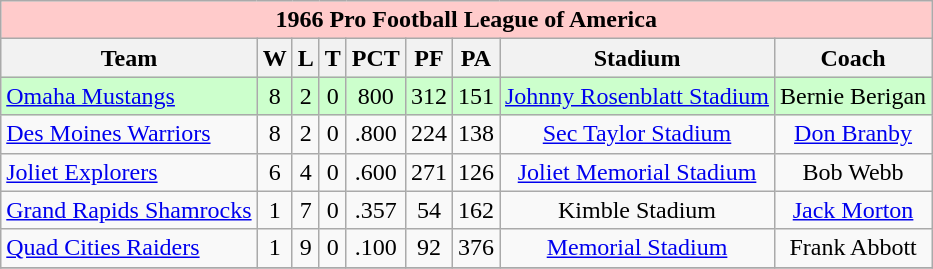<table class="wikitable">
<tr style="background:#ffcbcb;">
<td colspan="9" style="text-align:center;"><strong>1966 Pro Football League of America</strong></td>
</tr>
<tr style="background:#efefef;">
<th>Team</th>
<th>W</th>
<th>L</th>
<th>T</th>
<th>PCT</th>
<th>PF</th>
<th>PA</th>
<th>Stadium</th>
<th>Coach</th>
</tr>
<tr style="text-align:center; background:#cfc;">
<td align="left"><a href='#'>Omaha Mustangs</a></td>
<td>8</td>
<td>2</td>
<td>0</td>
<td>800</td>
<td>312</td>
<td>151</td>
<td><a href='#'>Johnny Rosenblatt Stadium</a></td>
<td>Bernie Berigan</td>
</tr>
<tr style="text-align:center;">
<td align="left"><a href='#'>Des Moines Warriors</a></td>
<td>8</td>
<td>2</td>
<td>0</td>
<td>.800</td>
<td>224</td>
<td>138</td>
<td><a href='#'>Sec Taylor Stadium</a></td>
<td><a href='#'>Don Branby</a></td>
</tr>
<tr style="text-align:center;">
<td align="left"><a href='#'>Joliet Explorers</a></td>
<td>6</td>
<td>4</td>
<td>0</td>
<td>.600</td>
<td>271</td>
<td>126</td>
<td><a href='#'>Joliet Memorial Stadium</a></td>
<td>Bob Webb</td>
</tr>
<tr style="text-align:center;">
<td align="left"><a href='#'>Grand Rapids Shamrocks</a></td>
<td>1</td>
<td>7</td>
<td>0</td>
<td>.357</td>
<td>54</td>
<td>162</td>
<td>Kimble Stadium</td>
<td><a href='#'>Jack Morton</a></td>
</tr>
<tr style="text-align:center;">
<td align="left"><a href='#'>Quad Cities Raiders</a></td>
<td>1</td>
<td>9</td>
<td>0</td>
<td>.100</td>
<td>92</td>
<td>376</td>
<td><a href='#'>Memorial Stadium</a></td>
<td>Frank Abbott</td>
</tr>
<tr style="text-align:center;">
</tr>
</table>
